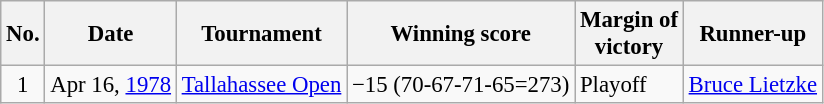<table class="wikitable" style="font-size:95%;">
<tr>
<th>No.</th>
<th>Date</th>
<th>Tournament</th>
<th>Winning score</th>
<th>Margin of<br>victory</th>
<th>Runner-up</th>
</tr>
<tr>
<td align=center>1</td>
<td align=right>Apr 16, <a href='#'>1978</a></td>
<td><a href='#'>Tallahassee Open</a></td>
<td>−15 (70-67-71-65=273)</td>
<td>Playoff</td>
<td> <a href='#'>Bruce Lietzke</a></td>
</tr>
</table>
